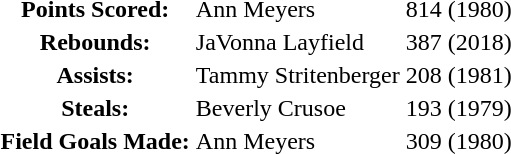<table class="toccolours">
<tr>
<th>Points Scored:</th>
<td>Ann Meyers</td>
<td>814 (1980)</td>
</tr>
<tr>
<th>Rebounds:</th>
<td>JaVonna Layfield</td>
<td>387 (2018)</td>
</tr>
<tr>
<th>Assists:</th>
<td>Tammy Stritenberger</td>
<td>208 (1981)</td>
</tr>
<tr>
<th>Steals:</th>
<td>Beverly Crusoe</td>
<td>193 (1979)</td>
</tr>
<tr>
<th>Field Goals Made:</th>
<td>Ann Meyers</td>
<td>309 (1980)</td>
</tr>
</table>
